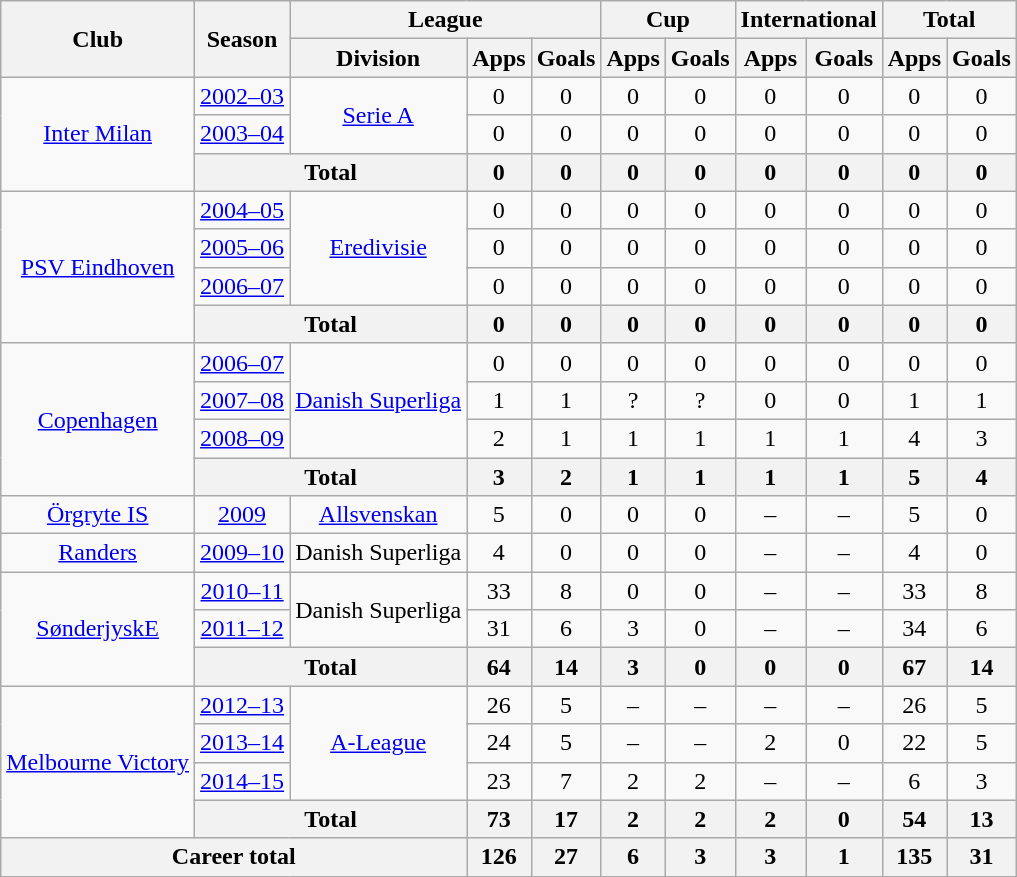<table class="wikitable" style="text-align:center">
<tr>
<th rowspan="2">Club</th>
<th rowspan="2">Season</th>
<th colspan="3">League</th>
<th colspan="2">Cup</th>
<th colspan="2">International</th>
<th colspan="2">Total</th>
</tr>
<tr>
<th>Division</th>
<th>Apps</th>
<th>Goals</th>
<th>Apps</th>
<th>Goals</th>
<th>Apps</th>
<th>Goals</th>
<th>Apps</th>
<th>Goals</th>
</tr>
<tr>
<td rowspan="3"><a href='#'>Inter Milan</a></td>
<td><a href='#'>2002–03</a></td>
<td rowspan="2"><a href='#'>Serie A</a></td>
<td>0</td>
<td>0</td>
<td>0</td>
<td>0</td>
<td>0</td>
<td>0</td>
<td>0</td>
<td>0</td>
</tr>
<tr>
<td><a href='#'>2003–04</a></td>
<td>0</td>
<td>0</td>
<td>0</td>
<td>0</td>
<td>0</td>
<td>0</td>
<td>0</td>
<td>0</td>
</tr>
<tr>
<th colspan="2">Total</th>
<th>0</th>
<th>0</th>
<th>0</th>
<th>0</th>
<th>0</th>
<th>0</th>
<th>0</th>
<th>0</th>
</tr>
<tr>
<td rowspan="4"><a href='#'>PSV Eindhoven</a></td>
<td><a href='#'>2004–05</a></td>
<td rowspan="3"><a href='#'>Eredivisie</a></td>
<td>0</td>
<td>0</td>
<td>0</td>
<td>0</td>
<td>0</td>
<td>0</td>
<td>0</td>
<td>0</td>
</tr>
<tr>
<td><a href='#'>2005–06</a></td>
<td>0</td>
<td>0</td>
<td>0</td>
<td>0</td>
<td>0</td>
<td>0</td>
<td>0</td>
<td>0</td>
</tr>
<tr>
<td><a href='#'>2006–07</a></td>
<td>0</td>
<td>0</td>
<td>0</td>
<td>0</td>
<td>0</td>
<td>0</td>
<td>0</td>
<td>0</td>
</tr>
<tr>
<th colspan="2">Total</th>
<th>0</th>
<th>0</th>
<th>0</th>
<th>0</th>
<th>0</th>
<th>0</th>
<th>0</th>
<th>0</th>
</tr>
<tr>
<td rowspan="4"><a href='#'>Copenhagen</a></td>
<td><a href='#'>2006–07</a></td>
<td rowspan="3"><a href='#'>Danish Superliga</a></td>
<td>0</td>
<td>0</td>
<td>0</td>
<td>0</td>
<td>0</td>
<td>0</td>
<td>0</td>
<td>0</td>
</tr>
<tr>
<td><a href='#'>2007–08</a></td>
<td>1</td>
<td>1</td>
<td>?</td>
<td>?</td>
<td>0</td>
<td>0</td>
<td>1</td>
<td>1</td>
</tr>
<tr>
<td><a href='#'>2008–09</a></td>
<td>2</td>
<td>1</td>
<td>1</td>
<td>1</td>
<td>1</td>
<td>1</td>
<td>4</td>
<td>3</td>
</tr>
<tr>
<th colspan="2">Total</th>
<th>3</th>
<th>2</th>
<th>1</th>
<th>1</th>
<th>1</th>
<th>1</th>
<th>5</th>
<th>4</th>
</tr>
<tr>
<td><a href='#'>Örgryte IS</a></td>
<td><a href='#'>2009</a></td>
<td><a href='#'>Allsvenskan</a></td>
<td>5</td>
<td>0</td>
<td>0</td>
<td>0</td>
<td>–</td>
<td>–</td>
<td>5</td>
<td>0</td>
</tr>
<tr>
<td><a href='#'>Randers</a></td>
<td><a href='#'>2009–10</a></td>
<td>Danish Superliga</td>
<td>4</td>
<td>0</td>
<td>0</td>
<td>0</td>
<td>–</td>
<td>–</td>
<td>4</td>
<td>0</td>
</tr>
<tr>
<td rowspan="3"><a href='#'>SønderjyskE</a></td>
<td><a href='#'>2010–11</a></td>
<td rowspan="2">Danish Superliga</td>
<td>33</td>
<td>8</td>
<td>0</td>
<td>0</td>
<td>–</td>
<td>–</td>
<td>33</td>
<td>8</td>
</tr>
<tr>
<td><a href='#'>2011–12</a></td>
<td>31</td>
<td>6</td>
<td>3</td>
<td>0</td>
<td>–</td>
<td>–</td>
<td>34</td>
<td>6</td>
</tr>
<tr>
<th colspan="2">Total</th>
<th>64</th>
<th>14</th>
<th>3</th>
<th>0</th>
<th>0</th>
<th>0</th>
<th>67</th>
<th>14</th>
</tr>
<tr>
<td rowspan="4"><a href='#'>Melbourne Victory</a></td>
<td><a href='#'>2012–13</a></td>
<td rowspan="3"><a href='#'>A-League</a></td>
<td>26</td>
<td>5</td>
<td>–</td>
<td>–</td>
<td>–</td>
<td>–</td>
<td>26</td>
<td>5</td>
</tr>
<tr>
<td><a href='#'>2013–14</a></td>
<td>24</td>
<td>5</td>
<td>–</td>
<td>–</td>
<td>2</td>
<td>0</td>
<td>22</td>
<td>5</td>
</tr>
<tr>
<td><a href='#'>2014–15</a></td>
<td>23</td>
<td>7</td>
<td>2</td>
<td>2</td>
<td>–</td>
<td>–</td>
<td>6</td>
<td>3</td>
</tr>
<tr>
<th colspan="2">Total</th>
<th>73</th>
<th>17</th>
<th>2</th>
<th>2</th>
<th>2</th>
<th>0</th>
<th>54</th>
<th>13</th>
</tr>
<tr>
<th colspan="3">Career total</th>
<th>126</th>
<th>27</th>
<th>6</th>
<th>3</th>
<th>3</th>
<th>1</th>
<th>135</th>
<th>31</th>
</tr>
</table>
